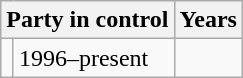<table class="wikitable">
<tr>
<th colspan=2>Party in control</th>
<th>Years</th>
</tr>
<tr>
<td></td>
<td>1996–present</td>
</tr>
</table>
